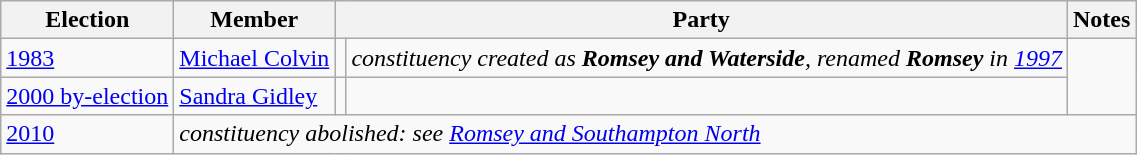<table class="wikitable">
<tr>
<th>Election</th>
<th>Member </th>
<th colspan="2">Party</th>
<th>Notes</th>
</tr>
<tr>
<td><a href='#'>1983</a></td>
<td><a href='#'>Michael Colvin</a></td>
<td></td>
<td><em>constituency created as <strong>Romsey and Waterside</strong>, renamed <strong>Romsey</strong> in <a href='#'>1997</a></em></td>
</tr>
<tr>
<td><a href='#'>2000 by-election</a></td>
<td><a href='#'>Sandra Gidley</a></td>
<td></td>
<td></td>
</tr>
<tr>
<td><a href='#'>2010</a></td>
<td colspan="4"><em>constituency abolished: see <a href='#'>Romsey and Southampton North</a></em></td>
</tr>
</table>
